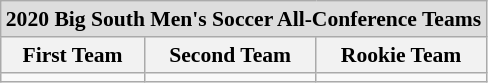<table class="wikitable" style="white-space:nowrap; font-size:90%;">
<tr>
<td colspan="7" style="text-align:center; background:#ddd;"><strong>2020 Big South Men's Soccer All-Conference Teams</strong></td>
</tr>
<tr>
<th>First Team</th>
<th>Second Team</th>
<th>Rookie Team</th>
</tr>
<tr>
<td></td>
<td></td>
<td></td>
</tr>
</table>
